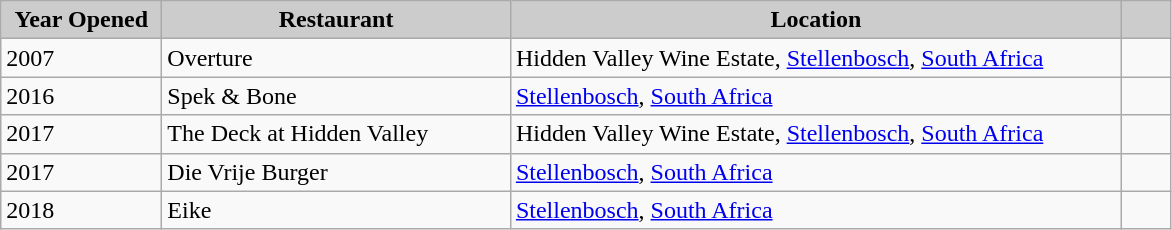<table class="wikitable">
<tr style="text-align:center;">
<th style="background:#ccc;" width=100px>Year Opened</th>
<th style="background:#ccc;" width=225px>Restaurant</th>
<th style="background:#ccc;" width=400px>Location</th>
<th style="background:#ccc;" width=25px></th>
</tr>
<tr>
<td>2007</td>
<td>Overture</td>
<td>Hidden Valley Wine Estate, <a href='#'>Stellenbosch</a>, <a href='#'>South Africa</a></td>
<td></td>
</tr>
<tr>
<td>2016</td>
<td>Spek & Bone</td>
<td><a href='#'>Stellenbosch</a>, <a href='#'>South Africa</a></td>
<td></td>
</tr>
<tr>
<td>2017</td>
<td>The Deck at Hidden Valley</td>
<td>Hidden Valley Wine Estate, <a href='#'>Stellenbosch</a>, <a href='#'>South Africa</a></td>
<td></td>
</tr>
<tr>
<td>2017</td>
<td>Die Vrije Burger</td>
<td><a href='#'>Stellenbosch</a>, <a href='#'>South Africa</a></td>
<td></td>
</tr>
<tr>
<td>2018</td>
<td>Eike</td>
<td><a href='#'>Stellenbosch</a>, <a href='#'>South Africa</a></td>
<td></td>
</tr>
</table>
